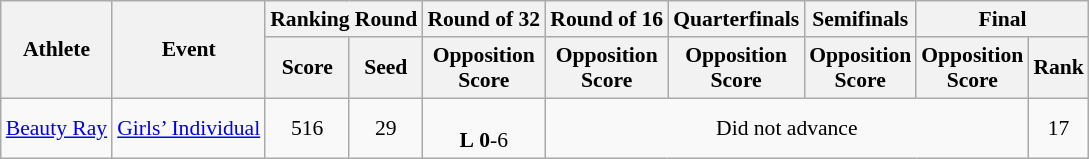<table class="wikitable" border="1" style="font-size:90%">
<tr>
<th rowspan=2>Athlete</th>
<th rowspan=2>Event</th>
<th colspan=2>Ranking Round</th>
<th>Round of 32</th>
<th>Round of 16</th>
<th>Quarterfinals</th>
<th>Semifinals</th>
<th colspan=2>Final</th>
</tr>
<tr>
<th>Score</th>
<th>Seed</th>
<th>Opposition<br>Score</th>
<th>Opposition<br>Score</th>
<th>Opposition<br>Score</th>
<th>Opposition<br>Score</th>
<th>Opposition<br>Score</th>
<th>Rank</th>
</tr>
<tr>
<td><a href='#'>Beauty Ray</a></td>
<td><a href='#'>Girls’ Individual</a></td>
<td align=center>516</td>
<td align=center>29</td>
<td align=center> <br> <strong>L</strong> <strong>0</strong>-6</td>
<td colspan=4 align=center>Did not advance</td>
<td align=center>17</td>
</tr>
</table>
